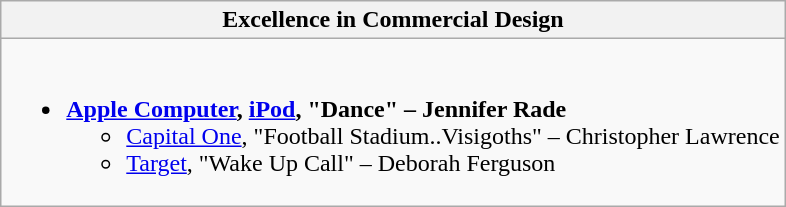<table class=wikitable style="width=100%">
<tr>
<th>Excellence in Commercial Design</th>
</tr>
<tr>
<td valign="top"><br><ul><li><strong><a href='#'>Apple Computer</a>, <a href='#'>iPod</a>, "Dance" – Jennifer Rade</strong><ul><li><a href='#'>Capital One</a>, "Football Stadium..Visigoths" – Christopher Lawrence</li><li><a href='#'>Target</a>, "Wake Up Call" – Deborah Ferguson</li></ul></li></ul></td>
</tr>
</table>
